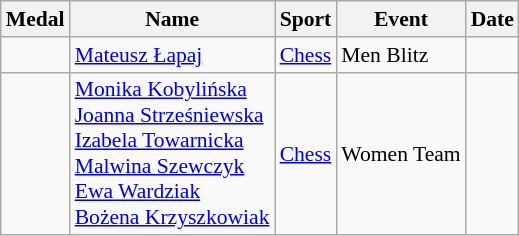<table class="wikitable sortable" style="font-size: 90%;">
<tr>
<th>Medal</th>
<th>Name</th>
<th>Sport</th>
<th>Event</th>
<th>Date</th>
</tr>
<tr>
<td></td>
<td><a href='#'>Mateusz Łapaj</a></td>
<td><a href='#'>Chess</a></td>
<td>Men Blitz</td>
<td></td>
</tr>
<tr>
<td></td>
<td><a href='#'>Monika Kobylińska</a><br><a href='#'>Joanna Strześniewska</a><br><a href='#'>Izabela Towarnicka</a><br><a href='#'>Malwina Szewczyk</a><br><a href='#'>Ewa Wardziak</a><br><a href='#'>Bożena Krzyszkowiak</a></td>
<td><a href='#'>Chess</a></td>
<td>Women Team</td>
<td></td>
</tr>
</table>
